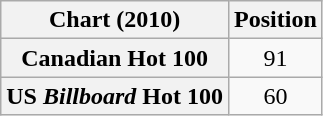<table class="wikitable plainrowheaders sortable">
<tr>
<th>Chart (2010)</th>
<th>Position</th>
</tr>
<tr>
<th scope="row">Canadian Hot 100</th>
<td style="text-align:center;">91</td>
</tr>
<tr>
<th scope="row">US <em>Billboard</em> Hot 100</th>
<td align="center">60</td>
</tr>
</table>
